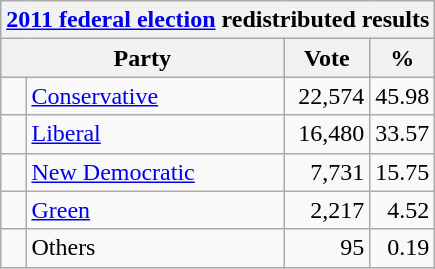<table class="wikitable">
<tr>
<th colspan="4"><a href='#'>2011 federal election</a> redistributed results</th>
</tr>
<tr>
<th bgcolor="#DDDDFF" width="130px" colspan="2">Party</th>
<th bgcolor="#DDDDFF" width="50px">Vote</th>
<th bgcolor="#DDDDFF" width="30px">%</th>
</tr>
<tr>
<td> </td>
<td><a href='#'>Conservative</a></td>
<td align=right>22,574</td>
<td align=right>45.98</td>
</tr>
<tr>
<td> </td>
<td><a href='#'>Liberal</a></td>
<td align=right>16,480</td>
<td align=right>33.57</td>
</tr>
<tr>
<td> </td>
<td><a href='#'>New Democratic</a></td>
<td align=right>7,731</td>
<td align=right>15.75</td>
</tr>
<tr>
<td> </td>
<td><a href='#'>Green</a></td>
<td align=right>2,217</td>
<td align=right>4.52</td>
</tr>
<tr>
<td> </td>
<td>Others</td>
<td align=right>95</td>
<td align=right>0.19</td>
</tr>
</table>
